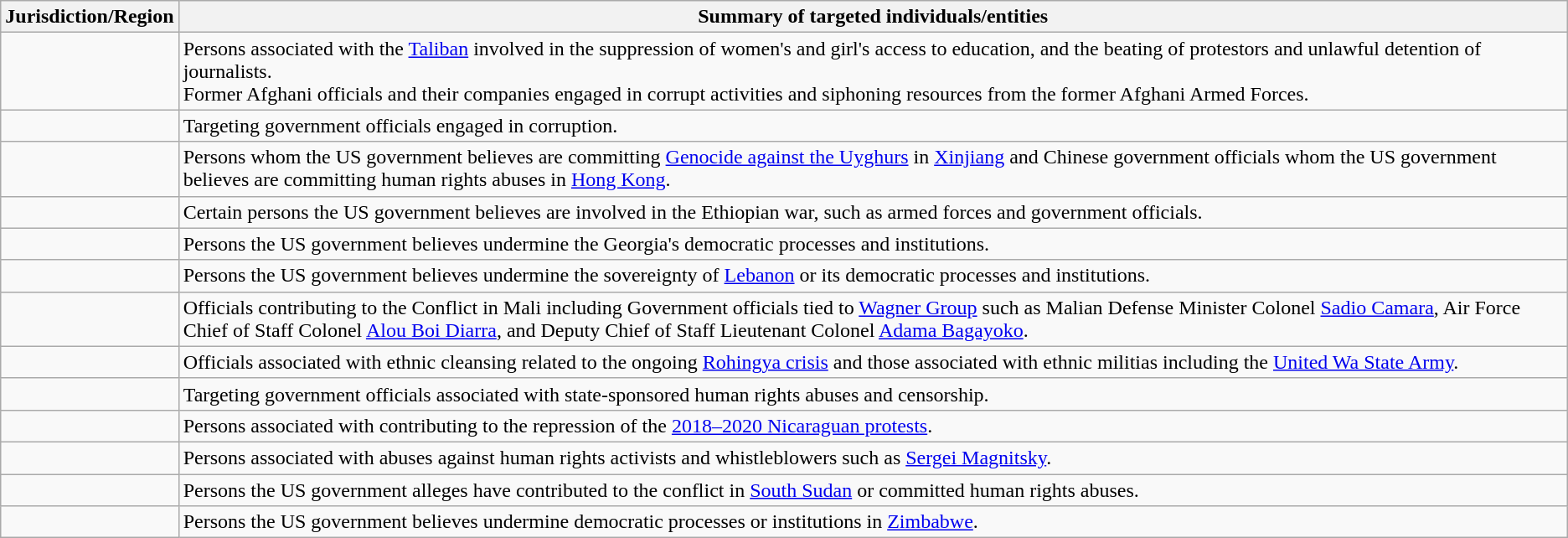<table class="wikitable sortable">
<tr>
<th>Jurisdiction/Region</th>
<th>Summary of targeted individuals/entities</th>
</tr>
<tr>
<td></td>
<td>Persons associated with the <a href='#'>Taliban</a> involved in the suppression of women's and girl's access to education, and the beating of protestors and unlawful detention of journalists.<br>Former Afghani officials and their companies engaged in corrupt activities and siphoning resources from the former Afghani Armed Forces.</td>
</tr>
<tr>
<td></td>
<td>Targeting government officials engaged in corruption.</td>
</tr>
<tr>
<td></td>
<td>Persons whom the US government believes are committing <a href='#'>Genocide against the Uyghurs</a> in <a href='#'>Xinjiang</a> and Chinese government officials whom the US government believes are committing human rights abuses in <a href='#'>Hong Kong</a>.</td>
</tr>
<tr>
<td></td>
<td>Certain persons the US government believes are involved in the Ethiopian war, such as armed forces and government officials.</td>
</tr>
<tr>
<td></td>
<td>Persons the US government believes undermine the Georgia's democratic processes and institutions.</td>
</tr>
<tr>
<td></td>
<td>Persons the US government believes undermine the sovereignty of <a href='#'>Lebanon</a> or its democratic processes and institutions.</td>
</tr>
<tr>
<td></td>
<td>Officials contributing to the Conflict in Mali including Government officials tied to <a href='#'>Wagner Group</a> such as Malian Defense Minister Colonel <a href='#'>Sadio Camara</a>, Air Force Chief of Staff Colonel <a href='#'>Alou Boi Diarra</a>, and Deputy Chief of Staff Lieutenant Colonel <a href='#'>Adama Bagayoko</a>.</td>
</tr>
<tr>
<td></td>
<td>Officials associated with ethnic cleansing related to the ongoing <a href='#'>Rohingya crisis</a> and those associated with ethnic militias including the <a href='#'>United Wa State Army</a>.</td>
</tr>
<tr>
<td></td>
<td>Targeting government officials associated with state-sponsored human rights abuses and censorship.</td>
</tr>
<tr>
<td></td>
<td>Persons associated with contributing to the repression of the <a href='#'>2018–2020 Nicaraguan protests</a>.</td>
</tr>
<tr>
<td></td>
<td>Persons associated with abuses against human rights activists and whistleblowers such as <a href='#'>Sergei Magnitsky</a>.</td>
</tr>
<tr>
<td></td>
<td>Persons the US government alleges have contributed to the conflict in <a href='#'>South Sudan</a> or committed human rights abuses.</td>
</tr>
<tr>
<td></td>
<td>Persons the US government believes undermine democratic processes or institutions in <a href='#'>Zimbabwe</a>.</td>
</tr>
</table>
